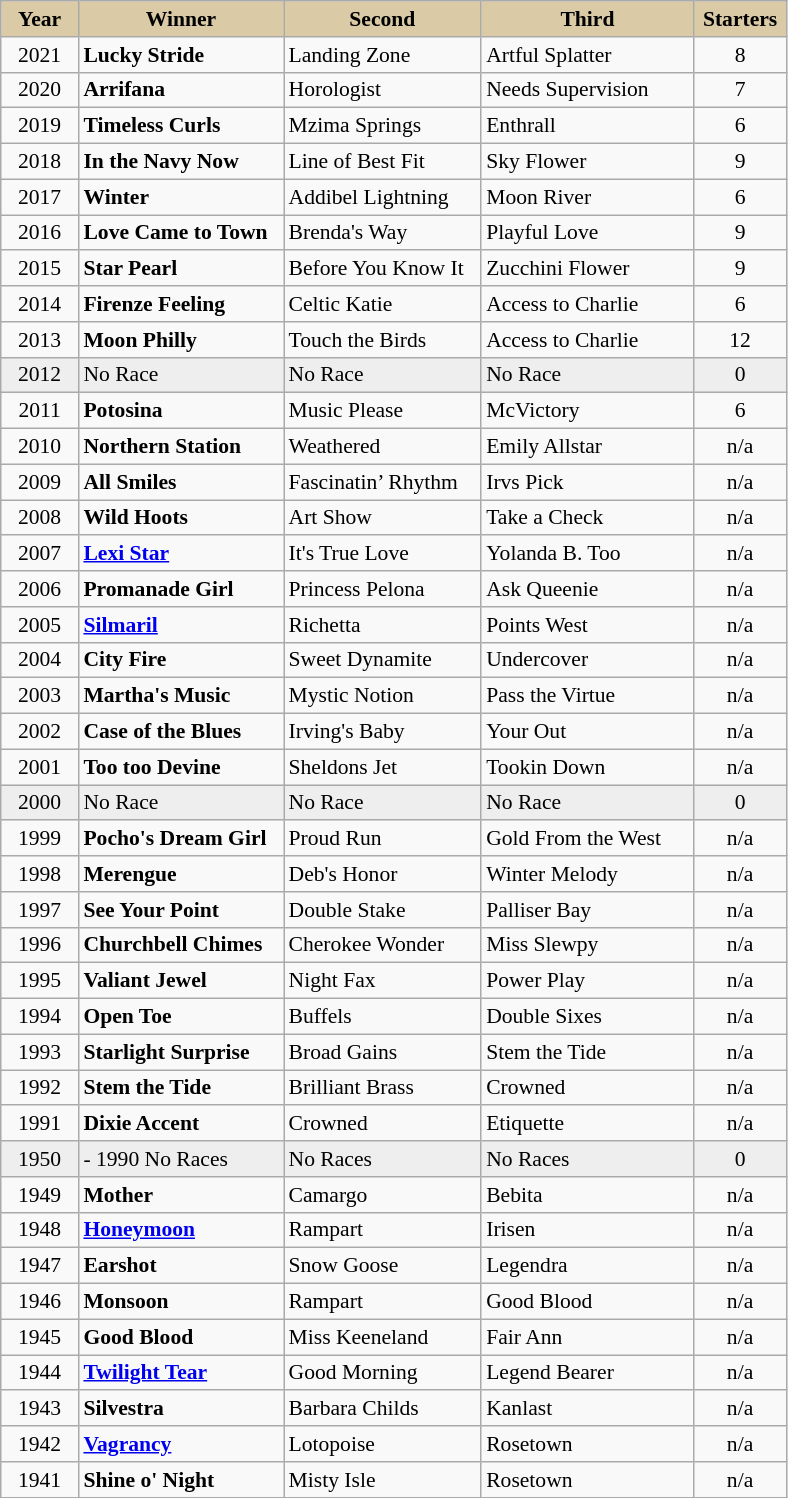<table class = "wikitable sortable" | border="1" cellpadding="0" style="border-collapse: collapse; font-size:90%">
<tr bgcolor="#DACAA5" align="center">
<td width="45px"><strong>Year</strong> <br></td>
<td width="130px"><strong>Winner</strong> <br></td>
<td width="125px"><strong>Second</strong> <br></td>
<td width="135px"><strong>Third</strong> <br></td>
<td width="55px"><strong>Starters</strong></td>
</tr>
<tr>
<td align=center>2021</td>
<td><strong>Lucky Stride</strong></td>
<td>Landing Zone</td>
<td>Artful Splatter</td>
<td align=center>8</td>
</tr>
<tr>
<td align=center>2020</td>
<td><strong>Arrifana</strong></td>
<td>Horologist</td>
<td>Needs Supervision</td>
<td align=center>7</td>
</tr>
<tr>
<td align=center>2019</td>
<td><strong>Timeless Curls</strong></td>
<td>Mzima Springs</td>
<td>Enthrall</td>
<td align=center>6</td>
</tr>
<tr>
<td align=center>2018</td>
<td><strong>In the Navy Now</strong></td>
<td>Line of Best Fit</td>
<td>Sky Flower</td>
<td align=center>9</td>
</tr>
<tr>
<td align=center>2017</td>
<td><strong>Winter</strong></td>
<td>Addibel Lightning</td>
<td>Moon River</td>
<td align=center>6</td>
</tr>
<tr>
<td align=center>2016</td>
<td><strong>Love Came to Town</strong></td>
<td>Brenda's Way</td>
<td>Playful Love</td>
<td align=center>9</td>
</tr>
<tr>
<td align=center>2015</td>
<td><strong>Star Pearl</strong></td>
<td>Before You Know It</td>
<td>Zucchini Flower</td>
<td align=center>9</td>
</tr>
<tr>
<td align=center>2014</td>
<td><strong>Firenze Feeling</strong></td>
<td>Celtic Katie</td>
<td>Access to Charlie</td>
<td align=center>6</td>
</tr>
<tr>
<td align=center>2013</td>
<td><strong>Moon Philly</strong></td>
<td>Touch the Birds</td>
<td>Access to Charlie</td>
<td align=center>12</td>
</tr>
<tr bgcolor="#eeeeee">
<td align=center>2012</td>
<td>No Race</td>
<td>No Race</td>
<td>No Race</td>
<td align=center>0</td>
</tr>
<tr>
<td align=center>2011</td>
<td><strong>Potosina</strong></td>
<td>Music Please</td>
<td>McVictory</td>
<td align=center>6</td>
</tr>
<tr>
<td align=center>2010</td>
<td><strong>Northern Station</strong></td>
<td>Weathered</td>
<td>Emily Allstar</td>
<td align=center>n/a</td>
</tr>
<tr>
<td align=center>2009</td>
<td><strong>All Smiles</strong></td>
<td>Fascinatin’ Rhythm</td>
<td>Irvs Pick</td>
<td align=center>n/a</td>
</tr>
<tr>
<td align=center>2008</td>
<td><strong>Wild Hoots</strong></td>
<td>Art Show</td>
<td>Take a Check</td>
<td align=center>n/a</td>
</tr>
<tr>
<td align=center>2007</td>
<td><strong><a href='#'>Lexi Star</a></strong></td>
<td>It's True Love</td>
<td>Yolanda B. Too</td>
<td align=center>n/a</td>
</tr>
<tr>
<td align=center>2006</td>
<td><strong>Promanade Girl</strong></td>
<td>Princess Pelona</td>
<td>Ask Queenie</td>
<td align=center>n/a</td>
</tr>
<tr>
<td align=center>2005</td>
<td><strong><a href='#'>Silmaril</a></strong></td>
<td>Richetta</td>
<td>Points West</td>
<td align=center>n/a</td>
</tr>
<tr>
<td align=center>2004</td>
<td><strong>City Fire</strong></td>
<td>Sweet Dynamite</td>
<td>Undercover</td>
<td align=center>n/a</td>
</tr>
<tr>
<td align=center>2003</td>
<td><strong>Martha's Music</strong></td>
<td>Mystic Notion</td>
<td>Pass the Virtue</td>
<td align=center>n/a</td>
</tr>
<tr>
<td align=center>2002</td>
<td><strong>Case of the Blues</strong></td>
<td>Irving's Baby</td>
<td>Your Out</td>
<td align=center>n/a</td>
</tr>
<tr>
<td align=center>2001</td>
<td><strong>Too too Devine</strong></td>
<td>Sheldons Jet</td>
<td>Tookin Down</td>
<td align=center>n/a</td>
</tr>
<tr bgcolor="#eeeeee">
<td align=center>2000</td>
<td>No Race</td>
<td>No Race</td>
<td>No Race</td>
<td align=center>0</td>
</tr>
<tr>
<td align=center>1999</td>
<td><strong>Pocho's Dream Girl</strong></td>
<td>Proud Run</td>
<td>Gold From the West</td>
<td align=center>n/a</td>
</tr>
<tr>
<td align=center>1998</td>
<td><strong>Merengue</strong></td>
<td>Deb's Honor</td>
<td>Winter Melody</td>
<td align=center>n/a</td>
</tr>
<tr>
<td align=center>1997</td>
<td><strong>See Your Point</strong></td>
<td>Double Stake</td>
<td>Palliser Bay</td>
<td align=center>n/a</td>
</tr>
<tr>
<td align=center>1996</td>
<td><strong>Churchbell Chimes</strong></td>
<td>Cherokee Wonder</td>
<td>Miss Slewpy</td>
<td align=center>n/a</td>
</tr>
<tr>
<td align=center>1995</td>
<td><strong>Valiant Jewel</strong></td>
<td>Night Fax</td>
<td>Power Play</td>
<td align=center>n/a</td>
</tr>
<tr>
<td align=center>1994</td>
<td><strong>Open Toe</strong></td>
<td>Buffels</td>
<td>Double Sixes</td>
<td align=center>n/a</td>
</tr>
<tr>
<td align=center>1993</td>
<td><strong>Starlight Surprise</strong></td>
<td>Broad Gains</td>
<td>Stem the Tide</td>
<td align=center>n/a</td>
</tr>
<tr>
<td align=center>1992</td>
<td><strong>Stem the Tide</strong></td>
<td>Brilliant Brass</td>
<td>Crowned</td>
<td align=center>n/a</td>
</tr>
<tr>
<td align=center>1991</td>
<td><strong>Dixie Accent</strong></td>
<td>Crowned</td>
<td>Etiquette</td>
<td align=center>n/a</td>
</tr>
<tr bgcolor="#eeeeee">
<td align=center>1950</td>
<td>- 1990 No Races</td>
<td>No Races</td>
<td>No Races</td>
<td align=center>0</td>
</tr>
<tr>
<td align=center>1949</td>
<td><strong>Mother</strong></td>
<td>Camargo</td>
<td>Bebita</td>
<td align=center>n/a</td>
</tr>
<tr>
<td align=center>1948</td>
<td><strong><a href='#'>Honeymoon</a></strong></td>
<td>Rampart</td>
<td>Irisen</td>
<td align=center>n/a</td>
</tr>
<tr>
<td align=center>1947</td>
<td><strong>Earshot</strong></td>
<td>Snow Goose</td>
<td>Legendra</td>
<td align=center>n/a</td>
</tr>
<tr>
<td align=center>1946</td>
<td><strong>Monsoon</strong></td>
<td>Rampart</td>
<td>Good Blood</td>
<td align=center>n/a</td>
</tr>
<tr>
<td align=center>1945</td>
<td><strong>Good Blood</strong></td>
<td>Miss Keeneland</td>
<td>Fair Ann</td>
<td align=center>n/a</td>
</tr>
<tr>
<td align=center>1944</td>
<td><strong><a href='#'>Twilight Tear</a></strong></td>
<td>Good Morning</td>
<td>Legend Bearer</td>
<td align=center>n/a</td>
</tr>
<tr>
<td align=center>1943</td>
<td><strong>Silvestra</strong></td>
<td>Barbara Childs</td>
<td>Kanlast</td>
<td align=center>n/a</td>
</tr>
<tr>
<td align=center>1942</td>
<td><strong><a href='#'>Vagrancy</a></strong></td>
<td>Lotopoise</td>
<td>Rosetown</td>
<td align=center>n/a</td>
</tr>
<tr>
<td align=center>1941</td>
<td><strong>Shine o' Night</strong></td>
<td>Misty Isle</td>
<td>Rosetown</td>
<td align=center>n/a</td>
</tr>
<tr>
</tr>
</table>
